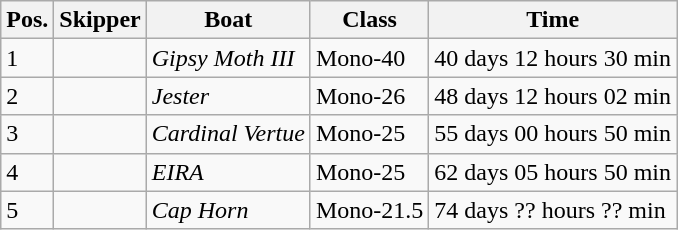<table class="wikitable sortable">
<tr>
<th>Pos.</th>
<th>Skipper</th>
<th>Boat</th>
<th>Class</th>
<th>Time</th>
</tr>
<tr>
<td>1</td>
<td></td>
<td><em>Gipsy Moth III</em></td>
<td>Mono-40</td>
<td>40 days 12 hours 30 min</td>
</tr>
<tr>
<td>2</td>
<td></td>
<td><em>Jester</em></td>
<td>Mono-26</td>
<td>48 days 12 hours 02 min</td>
</tr>
<tr>
<td>3</td>
<td></td>
<td><em>Cardinal Vertue</em></td>
<td>Mono-25</td>
<td>55 days 00 hours 50 min</td>
</tr>
<tr>
<td>4</td>
<td></td>
<td><em>EIRA</em></td>
<td>Mono-25</td>
<td>62 days 05 hours 50 min</td>
</tr>
<tr>
<td>5</td>
<td></td>
<td><em>Cap Horn</em></td>
<td>Mono-21.5</td>
<td>74 days ?? hours ?? min</td>
</tr>
</table>
